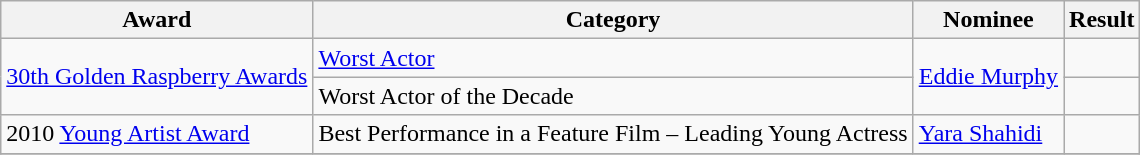<table class="wikitable sortable">
<tr>
<th>Award</th>
<th>Category</th>
<th>Nominee</th>
<th>Result</th>
</tr>
<tr>
<td rowspan="2"><a href='#'>30th Golden Raspberry Awards</a></td>
<td><a href='#'>Worst Actor</a></td>
<td rowspan="2"><a href='#'>Eddie Murphy</a></td>
<td></td>
</tr>
<tr>
<td>Worst Actor of the Decade</td>
<td></td>
</tr>
<tr>
<td>2010 <a href='#'>Young Artist Award</a></td>
<td>Best Performance in a Feature Film – Leading Young Actress</td>
<td><a href='#'>Yara Shahidi</a></td>
<td></td>
</tr>
<tr>
</tr>
</table>
